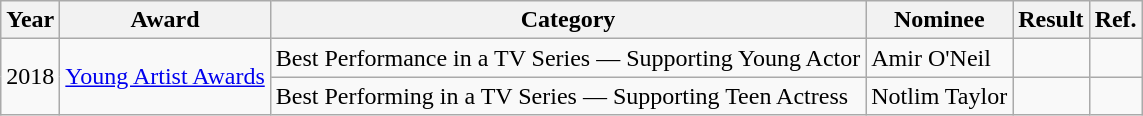<table class="wikitable">
<tr>
<th>Year</th>
<th>Award</th>
<th>Category</th>
<th>Nominee</th>
<th>Result</th>
<th>Ref.</th>
</tr>
<tr>
<td rowspan="2">2018</td>
<td rowspan="2"><a href='#'>Young Artist Awards</a></td>
<td>Best Performance in a TV Series — Supporting Young Actor</td>
<td>Amir O'Neil</td>
<td></td>
<td></td>
</tr>
<tr>
<td>Best Performing in a TV Series — Supporting Teen Actress</td>
<td>Notlim Taylor</td>
<td></td>
<td></td>
</tr>
</table>
